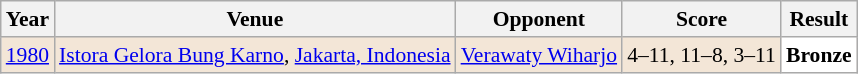<table class="sortable wikitable" style="font-size: 90%;">
<tr>
<th>Year</th>
<th>Venue</th>
<th>Opponent</th>
<th>Score</th>
<th>Result</th>
</tr>
<tr style="background:#F3E6D7">
<td align="center"><a href='#'>1980</a></td>
<td align="left"><a href='#'>Istora Gelora Bung Karno</a>, <a href='#'>Jakarta, Indonesia</a></td>
<td align="left"> <a href='#'>Verawaty Wiharjo</a></td>
<td align="left">4–11, 11–8, 3–11</td>
<td style="text-align:left; background:white"> <strong>Bronze</strong></td>
</tr>
</table>
